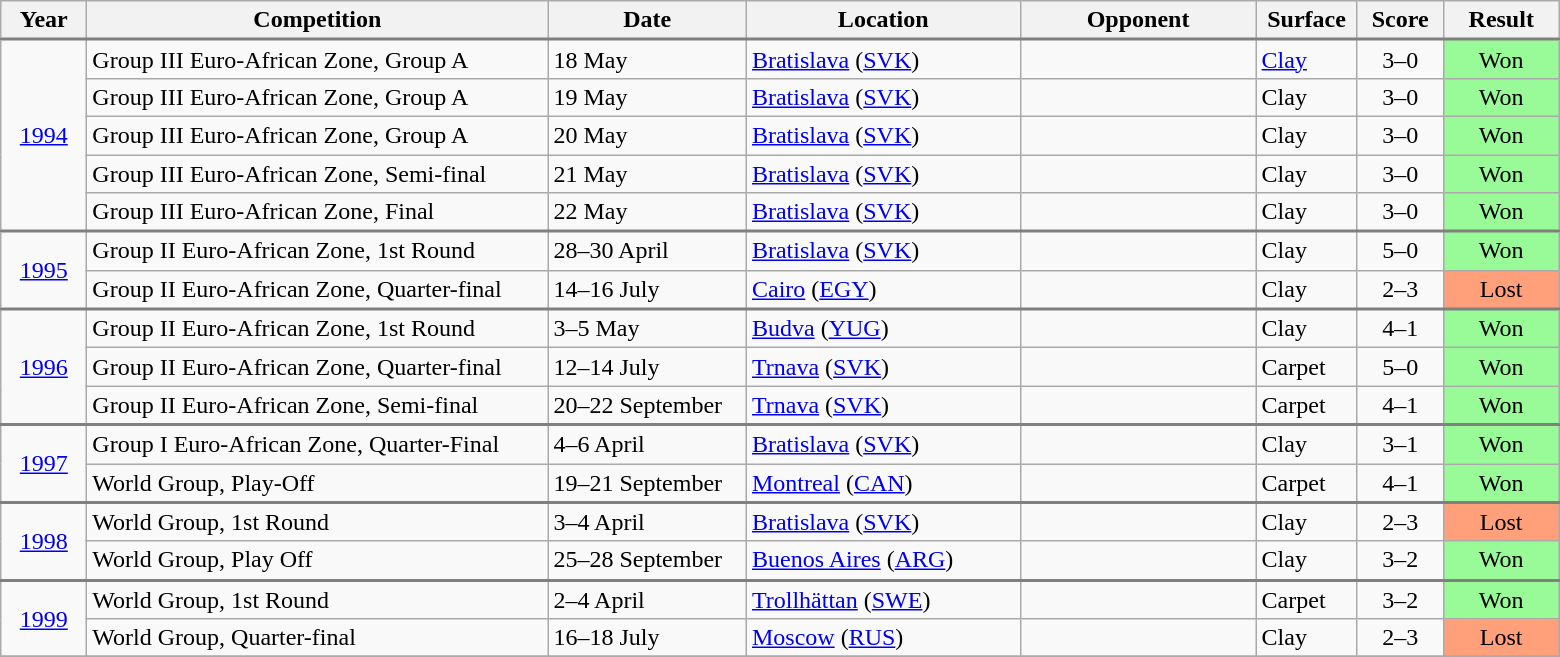<table class="wikitable collapsible collapsed">
<tr>
<th width="50">Year</th>
<th width="300">Competition</th>
<th width="125">Date</th>
<th width="175">Location</th>
<th width="150">Opponent</th>
<th width="60">Surface</th>
<th width="50">Score</th>
<th width="70">Result</th>
</tr>
<tr style="border-top:2px solid gray;">
<td align="center" rowspan="5"><a href='#'>1994</a></td>
<td>Group III Euro-African Zone, Group A</td>
<td>18 May</td>
<td><a href='#'>Bratislava</a> (<a href='#'>SVK</a>)</td>
<td></td>
<td><a href='#'>Clay</a></td>
<td align="center">3–0</td>
<td align="center" bgcolor="#98FB98">Won</td>
</tr>
<tr>
<td>Group III Euro-African Zone, Group A</td>
<td>19 May</td>
<td><a href='#'>Bratislava</a> (<a href='#'>SVK</a>)</td>
<td></td>
<td>Clay</td>
<td align="center">3–0</td>
<td align="center" bgcolor="#98FB98">Won</td>
</tr>
<tr>
<td>Group III Euro-African Zone, Group A</td>
<td>20 May</td>
<td><a href='#'>Bratislava</a> (<a href='#'>SVK</a>)</td>
<td></td>
<td>Clay</td>
<td align="center">3–0</td>
<td align="center" bgcolor="#98FB98">Won</td>
</tr>
<tr>
<td>Group III Euro-African Zone, Semi-final</td>
<td>21 May</td>
<td><a href='#'>Bratislava</a> (<a href='#'>SVK</a>)</td>
<td></td>
<td>Clay</td>
<td align="center">3–0</td>
<td align="center" bgcolor="#98FB98">Won</td>
</tr>
<tr>
<td>Group III Euro-African Zone, Final</td>
<td>22 May</td>
<td><a href='#'>Bratislava</a> (<a href='#'>SVK</a>)</td>
<td></td>
<td>Clay</td>
<td align="center">3–0</td>
<td align="center" bgcolor="#98FB98">Won</td>
</tr>
<tr style="border-top:2px solid gray;">
<td align="center" rowspan="2"><a href='#'>1995</a></td>
<td>Group II Euro-African Zone, 1st Round</td>
<td>28–30 April</td>
<td><a href='#'>Bratislava</a> (<a href='#'>SVK</a>)</td>
<td></td>
<td>Clay</td>
<td align="center">5–0</td>
<td align="center" bgcolor="#98FB98">Won</td>
</tr>
<tr>
<td>Group II Euro-African Zone, Quarter-final</td>
<td>14–16 July</td>
<td><a href='#'>Cairo</a> (<a href='#'>EGY</a>)</td>
<td></td>
<td>Clay</td>
<td align="center">2–3</td>
<td align="center" bgcolor="#FFA07A">Lost</td>
</tr>
<tr style="border-top:2px solid gray;">
<td align="center" rowspan="3"><a href='#'>1996</a></td>
<td>Group II Euro-African Zone, 1st Round</td>
<td>3–5 May</td>
<td><a href='#'>Budva</a> (<a href='#'>YUG</a>)</td>
<td></td>
<td>Clay</td>
<td align="center">4–1</td>
<td align="center" bgcolor="#98FB98">Won</td>
</tr>
<tr>
<td>Group II Euro-African Zone, Quarter-final</td>
<td>12–14 July</td>
<td><a href='#'>Trnava</a> (<a href='#'>SVK</a>)</td>
<td></td>
<td>Carpet</td>
<td align="center">5–0</td>
<td align="center" bgcolor="#98FB98">Won</td>
</tr>
<tr>
<td>Group II Euro-African Zone, Semi-final</td>
<td>20–22 September</td>
<td><a href='#'>Trnava</a> (<a href='#'>SVK</a>)</td>
<td></td>
<td>Carpet</td>
<td align="center">4–1</td>
<td align="center" bgcolor="#98FB98">Won</td>
</tr>
<tr style="border-top:2px solid gray;">
<td align="center" rowspan="2"><a href='#'>1997</a></td>
<td>Group I Euro-African Zone, Quarter-Final</td>
<td>4–6 April</td>
<td><a href='#'>Bratislava</a> (<a href='#'>SVK</a>)</td>
<td></td>
<td>Clay</td>
<td align="center">3–1</td>
<td align="center" bgcolor="#98FB98">Won</td>
</tr>
<tr>
<td>World Group, Play-Off</td>
<td>19–21 September</td>
<td><a href='#'>Montreal</a> (<a href='#'>CAN</a>)</td>
<td></td>
<td>Carpet</td>
<td align="center">4–1</td>
<td align="center" bgcolor="#98FB98">Won</td>
</tr>
<tr style="border-top:2px solid gray;">
<td align="center" rowspan="2"><a href='#'>1998</a></td>
<td>World Group, 1st Round</td>
<td>3–4 April</td>
<td><a href='#'>Bratislava</a> (<a href='#'>SVK</a>)</td>
<td></td>
<td>Clay</td>
<td align="center">2–3</td>
<td align="center" bgcolor="#FFA07A">Lost</td>
</tr>
<tr>
<td>World Group, Play Off</td>
<td>25–28 September</td>
<td><a href='#'>Buenos Aires</a> (<a href='#'>ARG</a>)</td>
<td></td>
<td>Clay</td>
<td align="center">3–2</td>
<td align="center" bgcolor="#98FB98">Won</td>
</tr>
<tr style="border-top:2px solid gray;">
<td align="center" rowspan="2"><a href='#'>1999</a></td>
<td>World Group, 1st Round</td>
<td>2–4 April</td>
<td><a href='#'>Trollhättan</a> (<a href='#'>SWE</a>)</td>
<td></td>
<td>Carpet</td>
<td align="center">3–2</td>
<td align="center" bgcolor="#98FB98">Won</td>
</tr>
<tr>
<td>World Group, Quarter-final</td>
<td>16–18 July</td>
<td><a href='#'>Moscow</a> (<a href='#'>RUS</a>)</td>
<td></td>
<td>Clay</td>
<td align="center">2–3</td>
<td align="center" bgcolor="#FFA07A">Lost</td>
</tr>
<tr>
</tr>
</table>
